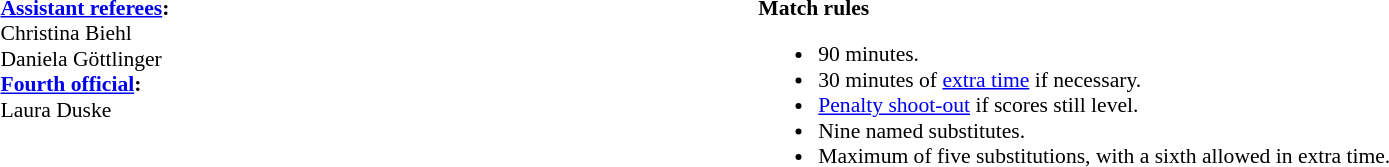<table style="width:100%; font-size:90%;">
<tr>
<td style="width:40%; vertical-align:top;"><br><strong><a href='#'>Assistant referees</a>:</strong>
<br>Christina Biehl
<br>Daniela Göttlinger
<br><strong><a href='#'>Fourth official</a>:</strong>
<br>Laura Duske</td>
<td style="width:60%; vertical-align:top;"><br><strong>Match rules</strong><ul><li>90 minutes.</li><li>30 minutes of <a href='#'>extra time</a> if necessary.</li><li><a href='#'>Penalty shoot-out</a> if scores still level.</li><li>Nine named substitutes.</li><li>Maximum of five substitutions, with a sixth allowed in extra time.</li></ul></td>
</tr>
</table>
